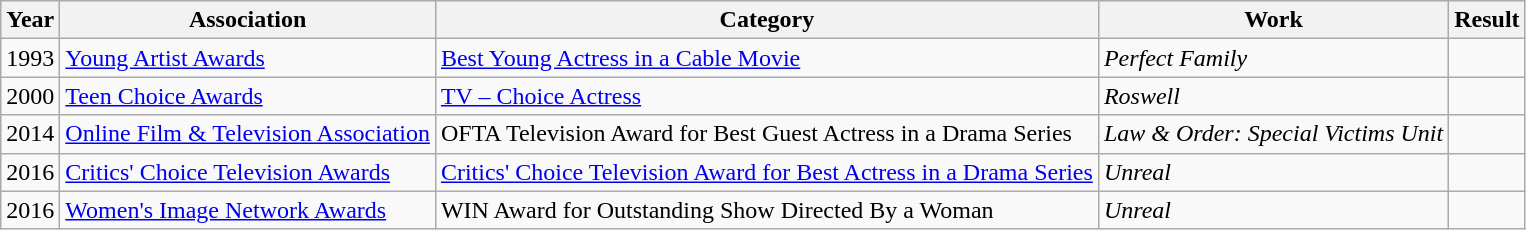<table class="wikitable">
<tr>
<th>Year</th>
<th>Association</th>
<th>Category</th>
<th>Work</th>
<th>Result</th>
</tr>
<tr>
<td>1993</td>
<td><a href='#'>Young Artist Awards</a></td>
<td><a href='#'>Best Young Actress in a Cable Movie</a></td>
<td><em>Perfect Family</em></td>
<td></td>
</tr>
<tr>
<td>2000</td>
<td><a href='#'>Teen Choice Awards</a></td>
<td><a href='#'>TV – Choice Actress</a></td>
<td><em>Roswell</em></td>
<td></td>
</tr>
<tr>
<td>2014</td>
<td><a href='#'>Online Film & Television Association</a></td>
<td>OFTA Television Award for Best Guest Actress in a Drama Series</td>
<td><em>Law & Order: Special Victims Unit</em></td>
<td></td>
</tr>
<tr>
<td>2016</td>
<td><a href='#'>Critics' Choice Television Awards</a></td>
<td><a href='#'>Critics' Choice Television Award for Best Actress in a Drama Series</a></td>
<td><em>Unreal</em></td>
<td></td>
</tr>
<tr>
<td>2016</td>
<td><a href='#'>Women's Image Network Awards</a></td>
<td>WIN Award for Outstanding Show Directed By a Woman</td>
<td><em>Unreal</em></td>
<td></td>
</tr>
</table>
